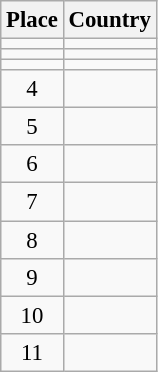<table class="wikitable" style="font-size:95%;">
<tr>
<th>Place</th>
<th>Country</th>
</tr>
<tr>
<td align=center></td>
<td></td>
</tr>
<tr>
<td align=center></td>
<td></td>
</tr>
<tr>
<td align=center></td>
<td></td>
</tr>
<tr>
<td align=center>4</td>
<td></td>
</tr>
<tr>
<td align=center>5</td>
<td></td>
</tr>
<tr>
<td align=center>6</td>
<td></td>
</tr>
<tr>
<td align=center>7</td>
<td></td>
</tr>
<tr>
<td align=center>8</td>
<td></td>
</tr>
<tr>
<td align=center>9</td>
<td></td>
</tr>
<tr>
<td align=center>10</td>
<td></td>
</tr>
<tr>
<td align=center>11</td>
<td></td>
</tr>
</table>
